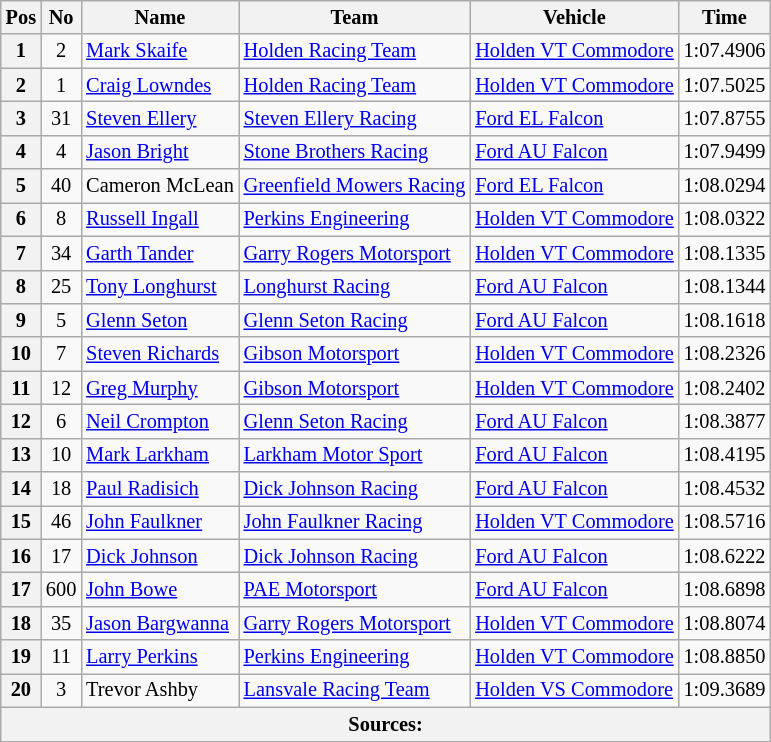<table class="wikitable" style="font-size: 85%;">
<tr>
<th>Pos</th>
<th>No</th>
<th>Name</th>
<th>Team</th>
<th>Vehicle</th>
<th>Time</th>
</tr>
<tr>
<th>1</th>
<td align=center>2</td>
<td> <a href='#'>Mark Skaife</a></td>
<td><a href='#'>Holden Racing Team</a></td>
<td><a href='#'>Holden VT Commodore</a></td>
<td>1:07.4906</td>
</tr>
<tr>
<th>2</th>
<td align=center>1</td>
<td> <a href='#'>Craig Lowndes</a></td>
<td><a href='#'>Holden Racing Team</a></td>
<td><a href='#'>Holden VT Commodore</a></td>
<td>1:07.5025</td>
</tr>
<tr>
<th>3</th>
<td align=center>31</td>
<td> <a href='#'>Steven Ellery</a></td>
<td><a href='#'>Steven Ellery Racing</a></td>
<td><a href='#'>Ford EL Falcon</a></td>
<td>1:07.8755</td>
</tr>
<tr>
<th>4</th>
<td align=center>4</td>
<td> <a href='#'>Jason Bright</a></td>
<td><a href='#'>Stone Brothers Racing</a></td>
<td><a href='#'>Ford AU Falcon</a></td>
<td>1:07.9499</td>
</tr>
<tr>
<th>5</th>
<td align=center>40</td>
<td> Cameron McLean</td>
<td><a href='#'>Greenfield Mowers Racing</a></td>
<td><a href='#'>Ford EL Falcon</a></td>
<td>1:08.0294</td>
</tr>
<tr>
<th>6</th>
<td align=center>8</td>
<td> <a href='#'>Russell Ingall</a></td>
<td><a href='#'>Perkins Engineering</a></td>
<td><a href='#'>Holden VT Commodore</a></td>
<td>1:08.0322</td>
</tr>
<tr>
<th>7</th>
<td align=center>34</td>
<td> <a href='#'>Garth Tander</a></td>
<td><a href='#'>Garry Rogers Motorsport</a></td>
<td><a href='#'>Holden VT Commodore</a></td>
<td>1:08.1335</td>
</tr>
<tr>
<th>8</th>
<td align=center>25</td>
<td> <a href='#'>Tony Longhurst</a></td>
<td><a href='#'>Longhurst Racing</a></td>
<td><a href='#'>Ford AU Falcon</a></td>
<td>1:08.1344</td>
</tr>
<tr>
<th>9</th>
<td align=center>5</td>
<td> <a href='#'>Glenn Seton</a></td>
<td><a href='#'>Glenn Seton Racing</a></td>
<td><a href='#'>Ford AU Falcon</a></td>
<td>1:08.1618</td>
</tr>
<tr>
<th>10</th>
<td align=center>7</td>
<td> <a href='#'>Steven Richards</a></td>
<td><a href='#'>Gibson Motorsport</a></td>
<td><a href='#'>Holden VT Commodore</a></td>
<td>1:08.2326</td>
</tr>
<tr>
<th>11</th>
<td align=center>12</td>
<td> <a href='#'>Greg Murphy</a></td>
<td><a href='#'>Gibson Motorsport</a></td>
<td><a href='#'>Holden VT Commodore</a></td>
<td>1:08.2402</td>
</tr>
<tr>
<th>12</th>
<td align=center>6</td>
<td> <a href='#'>Neil Crompton</a></td>
<td><a href='#'>Glenn Seton Racing</a></td>
<td><a href='#'>Ford AU Falcon</a></td>
<td>1:08.3877</td>
</tr>
<tr>
<th>13</th>
<td align=center>10</td>
<td> <a href='#'>Mark Larkham</a></td>
<td><a href='#'>Larkham Motor Sport</a></td>
<td><a href='#'>Ford AU Falcon</a></td>
<td>1:08.4195</td>
</tr>
<tr>
<th>14</th>
<td align=center>18</td>
<td> <a href='#'>Paul Radisich</a></td>
<td><a href='#'>Dick Johnson Racing</a></td>
<td><a href='#'>Ford AU Falcon</a></td>
<td>1:08.4532</td>
</tr>
<tr>
<th>15</th>
<td align=center>46</td>
<td> <a href='#'>John Faulkner</a></td>
<td><a href='#'>John Faulkner Racing</a></td>
<td><a href='#'>Holden VT Commodore</a></td>
<td>1:08.5716</td>
</tr>
<tr>
<th>16</th>
<td align=center>17</td>
<td> <a href='#'>Dick Johnson</a></td>
<td><a href='#'>Dick Johnson Racing</a></td>
<td><a href='#'>Ford AU Falcon</a></td>
<td>1:08.6222</td>
</tr>
<tr>
<th>17</th>
<td align=center>600</td>
<td> <a href='#'>John Bowe</a></td>
<td><a href='#'>PAE Motorsport</a></td>
<td><a href='#'>Ford AU Falcon</a></td>
<td>1:08.6898</td>
</tr>
<tr>
<th>18</th>
<td align=center>35</td>
<td> <a href='#'>Jason Bargwanna</a></td>
<td><a href='#'>Garry Rogers Motorsport</a></td>
<td><a href='#'>Holden VT Commodore</a></td>
<td>1:08.8074</td>
</tr>
<tr>
<th>19</th>
<td align=center>11</td>
<td> <a href='#'>Larry Perkins</a></td>
<td><a href='#'>Perkins Engineering</a></td>
<td><a href='#'>Holden VT Commodore</a></td>
<td>1:08.8850</td>
</tr>
<tr>
<th>20</th>
<td align=center>3</td>
<td> Trevor Ashby</td>
<td><a href='#'>Lansvale Racing Team</a></td>
<td><a href='#'>Holden VS Commodore</a></td>
<td>1:09.3689</td>
</tr>
<tr>
<th colspan="6">Sources:</th>
</tr>
<tr>
</tr>
</table>
